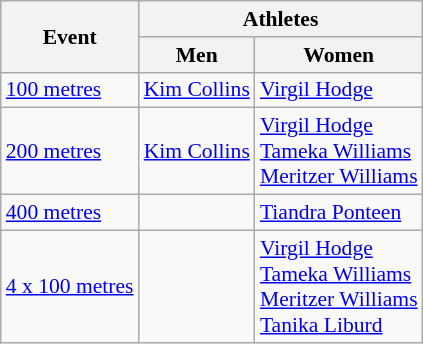<table class=wikitable style="font-size:90%">
<tr>
<th rowspan=2>Event</th>
<th colspan=2>Athletes</th>
</tr>
<tr>
<th>Men</th>
<th>Women</th>
</tr>
<tr>
<td><a href='#'>100 metres</a></td>
<td><a href='#'>Kim Collins</a></td>
<td><a href='#'>Virgil Hodge</a></td>
</tr>
<tr>
<td><a href='#'>200 metres</a></td>
<td><a href='#'>Kim Collins</a></td>
<td><a href='#'>Virgil Hodge</a> <br> <a href='#'>Tameka Williams</a> <br> <a href='#'>Meritzer Williams</a></td>
</tr>
<tr>
<td><a href='#'>400 metres</a></td>
<td></td>
<td><a href='#'>Tiandra Ponteen</a></td>
</tr>
<tr>
<td><a href='#'>4 x 100 metres</a></td>
<td></td>
<td><a href='#'>Virgil Hodge</a> <br> <a href='#'>Tameka Williams</a> <br> <a href='#'>Meritzer Williams</a> <br> <a href='#'>Tanika Liburd</a></td>
</tr>
</table>
